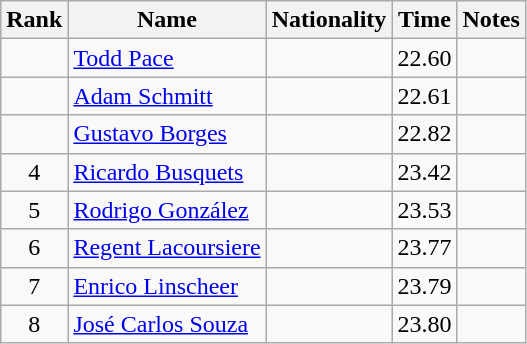<table class="wikitable sortable" style="text-align:center">
<tr>
<th>Rank</th>
<th>Name</th>
<th>Nationality</th>
<th>Time</th>
<th>Notes</th>
</tr>
<tr>
<td></td>
<td align=left><a href='#'>Todd Pace</a></td>
<td align=left></td>
<td>22.60</td>
<td></td>
</tr>
<tr>
<td></td>
<td align=left><a href='#'>Adam Schmitt</a></td>
<td align=left></td>
<td>22.61</td>
<td></td>
</tr>
<tr>
<td></td>
<td align=left><a href='#'>Gustavo Borges</a></td>
<td align=left></td>
<td>22.82</td>
<td></td>
</tr>
<tr>
<td>4</td>
<td align=left><a href='#'>Ricardo Busquets</a></td>
<td align=left></td>
<td>23.42</td>
<td></td>
</tr>
<tr>
<td>5</td>
<td align=left><a href='#'>Rodrigo González</a></td>
<td align=left></td>
<td>23.53</td>
<td></td>
</tr>
<tr>
<td>6</td>
<td align=left><a href='#'>Regent Lacoursiere</a></td>
<td align=left></td>
<td>23.77</td>
<td></td>
</tr>
<tr>
<td>7</td>
<td align=left><a href='#'>Enrico Linscheer</a></td>
<td align=left></td>
<td>23.79</td>
<td></td>
</tr>
<tr>
<td>8</td>
<td align=left><a href='#'>José Carlos Souza</a></td>
<td align=left></td>
<td>23.80</td>
<td></td>
</tr>
</table>
